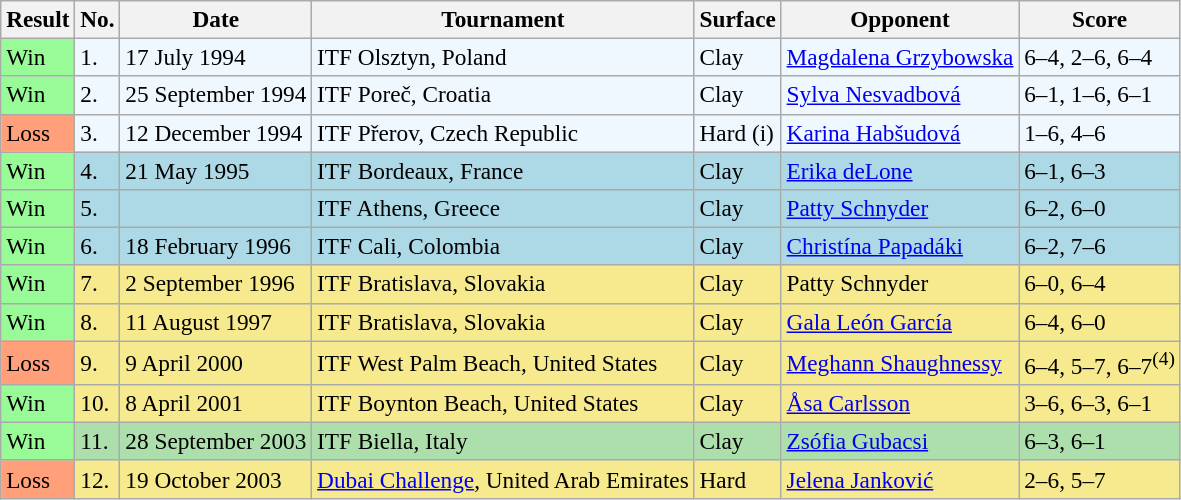<table class="sortable wikitable" style="font-size:97%;">
<tr>
<th>Result</th>
<th>No.</th>
<th>Date</th>
<th>Tournament</th>
<th>Surface</th>
<th>Opponent</th>
<th class="unsortable">Score</th>
</tr>
<tr style="background:#f0f8ff;">
<td style="background:#98fb98;">Win</td>
<td>1.</td>
<td>17 July 1994</td>
<td>ITF Olsztyn, Poland</td>
<td>Clay</td>
<td> <a href='#'>Magdalena Grzybowska</a></td>
<td>6–4, 2–6, 6–4</td>
</tr>
<tr style="background:#f0f8ff;">
<td style="background:#98fb98;">Win</td>
<td>2.</td>
<td>25 September 1994</td>
<td>ITF Poreč, Croatia</td>
<td>Clay</td>
<td> <a href='#'>Sylva Nesvadbová</a></td>
<td>6–1, 1–6, 6–1</td>
</tr>
<tr style="background:#f0f8ff;">
<td style="background:#ffa07a;">Loss</td>
<td>3.</td>
<td>12 December 1994</td>
<td>ITF Přerov, Czech Republic</td>
<td>Hard (i)</td>
<td> <a href='#'>Karina Habšudová</a></td>
<td>1–6, 4–6</td>
</tr>
<tr style="background:lightblue;">
<td style="background:#98fb98;">Win</td>
<td>4.</td>
<td>21 May 1995</td>
<td>ITF Bordeaux, France</td>
<td>Clay</td>
<td> <a href='#'>Erika deLone</a></td>
<td>6–1, 6–3</td>
</tr>
<tr style="background:lightblue;">
<td style="background:#98fb98;">Win</td>
<td>5.</td>
<td></td>
<td>ITF Athens, Greece</td>
<td>Clay</td>
<td> <a href='#'>Patty Schnyder</a></td>
<td>6–2, 6–0</td>
</tr>
<tr style="background:lightblue;">
<td style="background:#98fb98;">Win</td>
<td>6.</td>
<td>18 February 1996</td>
<td>ITF Cali, Colombia</td>
<td>Clay</td>
<td> <a href='#'>Christína Papadáki</a></td>
<td>6–2, 7–6</td>
</tr>
<tr bgcolor="#f7e98e">
<td style="background:#98fb98;">Win</td>
<td>7.</td>
<td>2 September 1996</td>
<td>ITF Bratislava, Slovakia</td>
<td>Clay</td>
<td> Patty Schnyder</td>
<td>6–0, 6–4</td>
</tr>
<tr style="background:#f7e98e;">
<td style="background:#98fb98;">Win</td>
<td>8.</td>
<td>11 August 1997</td>
<td>ITF Bratislava, Slovakia</td>
<td>Clay</td>
<td> <a href='#'>Gala León García</a></td>
<td>6–4, 6–0</td>
</tr>
<tr bgcolor="#f7e98e">
<td style="background:#ffa07a;">Loss</td>
<td>9.</td>
<td>9 April 2000</td>
<td>ITF West Palm Beach, United States</td>
<td>Clay</td>
<td> <a href='#'>Meghann Shaughnessy</a></td>
<td>6–4, 5–7, 6–7<sup>(4)</sup></td>
</tr>
<tr bgcolor="#f7e98e">
<td style="background:#98fb98;">Win</td>
<td>10.</td>
<td>8 April 2001</td>
<td>ITF Boynton Beach, United States</td>
<td>Clay</td>
<td> <a href='#'>Åsa Carlsson</a></td>
<td>3–6, 6–3, 6–1</td>
</tr>
<tr style="background:#addfad;">
<td style="background:#98fb98;">Win</td>
<td>11.</td>
<td>28 September 2003</td>
<td>ITF Biella, Italy</td>
<td>Clay</td>
<td> <a href='#'>Zsófia Gubacsi</a></td>
<td>6–3, 6–1</td>
</tr>
<tr style="background:#f7e98e;">
<td style="background:#ffa07a;">Loss</td>
<td>12.</td>
<td>19 October 2003</td>
<td><a href='#'>Dubai Challenge</a>, United Arab Emirates</td>
<td>Hard</td>
<td> <a href='#'>Jelena Janković</a></td>
<td>2–6, 5–7</td>
</tr>
</table>
